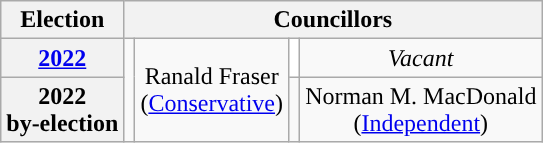<table class="wikitable" style="text-align:center">
<tr>
<th>Election</th>
<th colspan=4>Councillors</th>
</tr>
<tr>
<th><a href='#'>2022</a></th>
<td rowspan=2; style="background-color: "></td>
<td rowspan=2>Ranald Fraser<br>(<a href='#'>Conservative</a>)</td>
<td style="background-color:white"></td>
<td><em>Vacant</em></td>
</tr>
<tr>
<th>2022<br>by-election</th>
<td rowspan=1; style="background-color: "></td>
<td rowspan=1>Norman M. MacDonald<br>(<a href='#'>Independent</a>)</td>
</tr>
</table>
